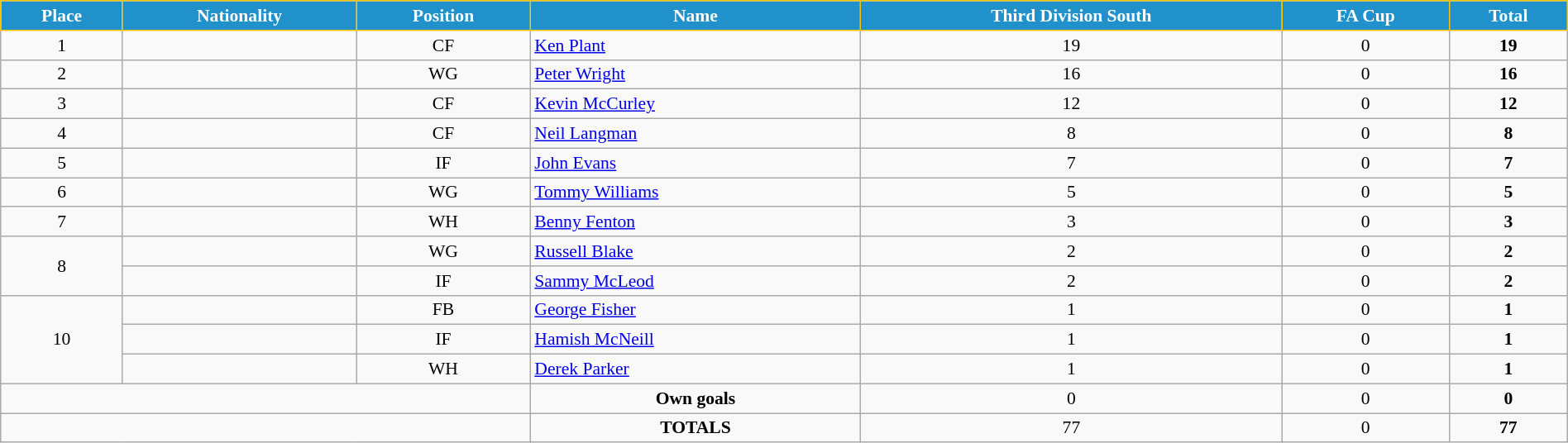<table class="wikitable" style="text-align:center; font-size:90%; width:100%;">
<tr>
<th style="background:#2191CC; color:white; border:1px solid #F7C408; text-align:center;">Place</th>
<th style="background:#2191CC; color:white; border:1px solid #F7C408; text-align:center;">Nationality</th>
<th style="background:#2191CC; color:white; border:1px solid #F7C408; text-align:center;">Position</th>
<th style="background:#2191CC; color:white; border:1px solid #F7C408; text-align:center;">Name</th>
<th style="background:#2191CC; color:white; border:1px solid #F7C408; text-align:center;">Third Division South</th>
<th style="background:#2191CC; color:white; border:1px solid #F7C408; text-align:center;">FA Cup</th>
<th style="background:#2191CC; color:white; border:1px solid #F7C408; text-align:center;">Total</th>
</tr>
<tr>
<td>1</td>
<td></td>
<td>CF</td>
<td align="left"><a href='#'>Ken Plant</a></td>
<td>19</td>
<td>0</td>
<td><strong>19</strong></td>
</tr>
<tr>
<td>2</td>
<td></td>
<td>WG</td>
<td align="left"><a href='#'>Peter Wright</a></td>
<td>16</td>
<td>0</td>
<td><strong>16</strong></td>
</tr>
<tr>
<td>3</td>
<td></td>
<td>CF</td>
<td align="left"><a href='#'>Kevin McCurley</a></td>
<td>12</td>
<td>0</td>
<td><strong>12</strong></td>
</tr>
<tr>
<td>4</td>
<td></td>
<td>CF</td>
<td align="left"><a href='#'>Neil Langman</a></td>
<td>8</td>
<td>0</td>
<td><strong>8</strong></td>
</tr>
<tr>
<td>5</td>
<td></td>
<td>IF</td>
<td align="left"><a href='#'>John Evans</a></td>
<td>7</td>
<td>0</td>
<td><strong>7</strong></td>
</tr>
<tr>
<td>6</td>
<td></td>
<td>WG</td>
<td align="left"><a href='#'>Tommy Williams</a></td>
<td>5</td>
<td>0</td>
<td><strong>5</strong></td>
</tr>
<tr>
<td>7</td>
<td></td>
<td>WH</td>
<td align="left"><a href='#'>Benny Fenton</a></td>
<td>3</td>
<td>0</td>
<td><strong>3</strong></td>
</tr>
<tr>
<td rowspan="2">8</td>
<td></td>
<td>WG</td>
<td align="left"><a href='#'>Russell Blake</a></td>
<td>2</td>
<td>0</td>
<td><strong>2</strong></td>
</tr>
<tr>
<td></td>
<td>IF</td>
<td align="left"><a href='#'>Sammy McLeod</a></td>
<td>2</td>
<td>0</td>
<td><strong>2</strong></td>
</tr>
<tr>
<td rowspan="3">10</td>
<td></td>
<td>FB</td>
<td align="left"><a href='#'>George Fisher</a></td>
<td>1</td>
<td>0</td>
<td><strong>1</strong></td>
</tr>
<tr>
<td></td>
<td>IF</td>
<td align="left"><a href='#'>Hamish McNeill</a></td>
<td>1</td>
<td>0</td>
<td><strong>1</strong></td>
</tr>
<tr>
<td></td>
<td>WH</td>
<td align="left"><a href='#'>Derek Parker</a></td>
<td>1</td>
<td>0</td>
<td><strong>1</strong></td>
</tr>
<tr>
<td colspan="3"></td>
<td><strong>Own goals</strong></td>
<td>0</td>
<td>0</td>
<td><strong>0</strong></td>
</tr>
<tr>
<td colspan="3"></td>
<td><strong>TOTALS</strong></td>
<td>77</td>
<td>0</td>
<td><strong>77</strong></td>
</tr>
</table>
